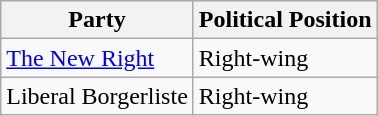<table class="wikitable mw-collapsible mw-collapsed">
<tr>
<th>Party</th>
<th>Political Position</th>
</tr>
<tr>
<td><a href='#'>The New Right</a></td>
<td>Right-wing</td>
</tr>
<tr>
<td>Liberal Borgerliste</td>
<td>Right-wing</td>
</tr>
</table>
